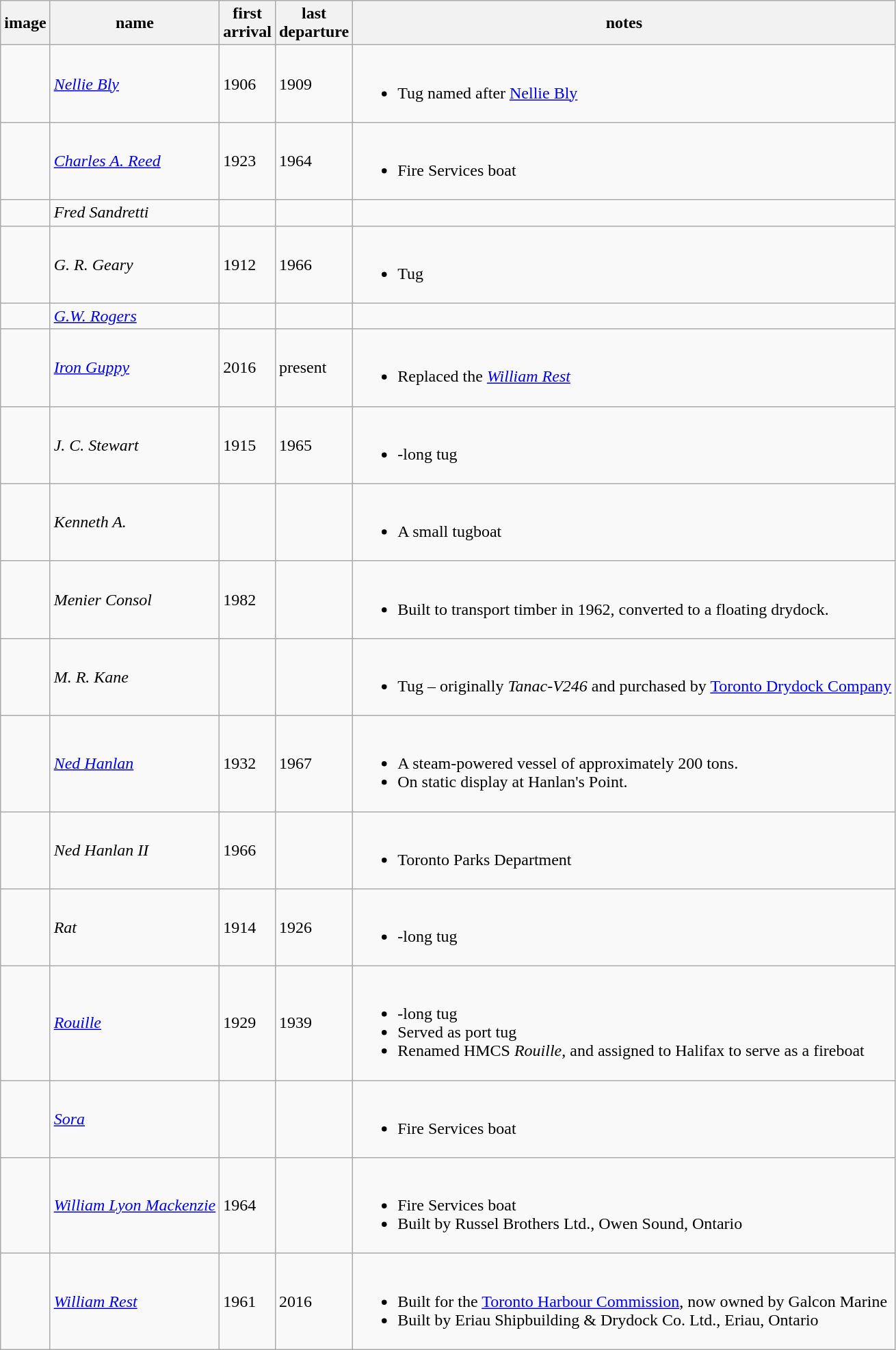<table class="wikitable sortable">
<tr>
<th>image</th>
<th>name</th>
<th>first<br>arrival</th>
<th>last<br>departure</th>
<th>notes</th>
</tr>
<tr>
<td></td>
<td><em><a href='#'>Nellie Bly</a></em></td>
<td>1906</td>
<td>1909</td>
<td><br><ul><li>Tug named after <a href='#'>Nellie Bly</a></li></ul></td>
</tr>
<tr>
<td></td>
<td><em><a href='#'>Charles A. Reed</a></em></td>
<td>1923</td>
<td>1964</td>
<td><br><ul><li>Fire Services boat</li></ul></td>
</tr>
<tr>
<td></td>
<td><em>Fred Sandretti</em></td>
<td></td>
<td></td>
<td></td>
</tr>
<tr>
<td></td>
<td><em>G. R. Geary</em></td>
<td>1912</td>
<td>1966</td>
<td><br><ul><li>Tug</li></ul></td>
</tr>
<tr>
<td></td>
<td><em><a href='#'>G.W. Rogers</a></em></td>
<td></td>
<td></td>
<td></td>
</tr>
<tr>
<td></td>
<td><em><a href='#'>Iron Guppy</a></em></td>
<td>2016</td>
<td>present</td>
<td><br><ul><li>Replaced the <em><a href='#'>William Rest</a></em></li></ul></td>
</tr>
<tr>
<td></td>
<td><em>J. C. Stewart</em></td>
<td>1915</td>
<td>1965</td>
<td><br><ul><li>-long tug</li></ul></td>
</tr>
<tr>
<td></td>
<td><em>Kenneth A.</em></td>
<td></td>
<td></td>
<td><br><ul><li>A small tugboat</li></ul></td>
</tr>
<tr>
<td></td>
<td><em>Menier Consol</em></td>
<td>1982</td>
<td></td>
<td><br><ul><li>Built to transport timber in 1962, converted to a floating drydock.</li></ul></td>
</tr>
<tr>
<td></td>
<td><em>M. R. Kane</em></td>
<td></td>
<td></td>
<td><br><ul><li>Tug – originally <em>Tanac-V246</em> and purchased by <a href='#'>Toronto Drydock Company</a></li></ul></td>
</tr>
<tr>
<td></td>
<td><em><a href='#'>Ned Hanlan</a></em></td>
<td>1932</td>
<td>1967</td>
<td><br><ul><li>A steam-powered vessel of approximately 200 tons.</li><li>On static display at Hanlan's Point.</li></ul></td>
</tr>
<tr>
<td></td>
<td><em>Ned Hanlan II</em></td>
<td>1966</td>
<td></td>
<td><br><ul><li>Toronto Parks Department</li></ul></td>
</tr>
<tr>
<td></td>
<td><em>Rat</em></td>
<td>1914</td>
<td>1926</td>
<td><br><ul><li>-long tug</li></ul></td>
</tr>
<tr>
<td></td>
<td><a href='#'><em>Rouille</em></a></td>
<td>1929</td>
<td>1939</td>
<td><br><ul><li>-long tug</li><li>Served as port tug</li><li>Renamed HMCS <em>Rouille</em>, and assigned to Halifax to serve as a fireboat</li></ul></td>
</tr>
<tr>
<td></td>
<td><em><a href='#'>Sora</a></em></td>
<td></td>
<td></td>
<td><br><ul><li>Fire Services boat</li></ul></td>
</tr>
<tr>
<td></td>
<td><em><a href='#'>William Lyon Mackenzie</a></em></td>
<td>1964</td>
<td></td>
<td><br><ul><li>Fire Services boat</li><li>Built by Russel Brothers Ltd., Owen Sound, Ontario</li></ul></td>
</tr>
<tr>
<td></td>
<td><em><a href='#'>William Rest</a></em></td>
<td>1961</td>
<td>2016</td>
<td><br><ul><li>Built for the <a href='#'>Toronto Harbour Commission</a>, now owned by Galcon Marine</li><li>Built by Eriau Shipbuilding & Drydock Co. Ltd., Eriau, Ontario</li></ul></td>
</tr>
</table>
